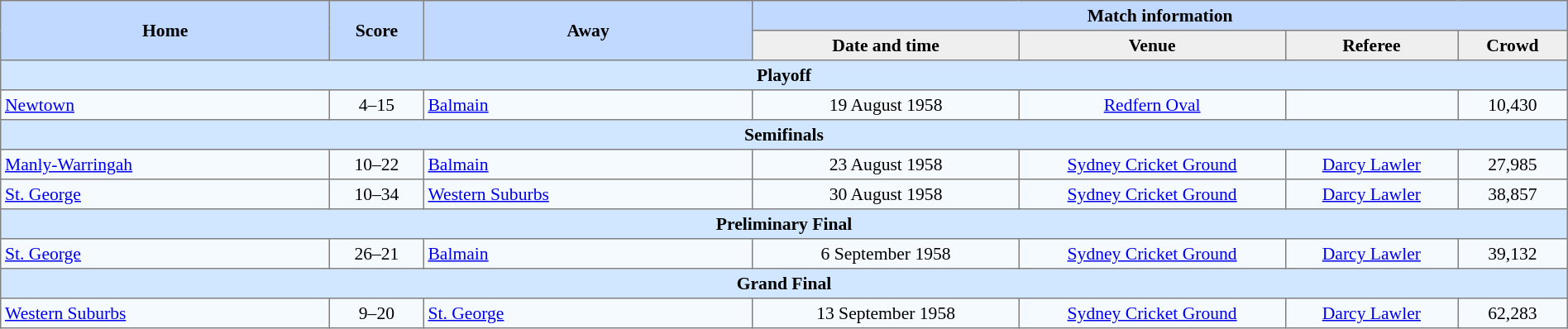<table border=1 style="border-collapse:collapse; font-size:90%; text-align:center;" cellpadding=3 cellspacing=0 width=100%>
<tr bgcolor=#C1D8FF>
<th rowspan=2 width=21%>Home</th>
<th rowspan=2 width=6%>Score</th>
<th rowspan=2 width=21%>Away</th>
<th colspan=6>Match information</th>
</tr>
<tr bgcolor=#EFEFEF>
<th width=17%>Date and time</th>
<th width=17%>Venue</th>
<th width=11%>Referee</th>
<th width=7%>Crowd</th>
</tr>
<tr bgcolor="#D0E7FF">
<td colspan=7><strong>Playoff</strong></td>
</tr>
<tr bgcolor=#F5FAFF>
<td align=left> <a href='#'>Newtown</a></td>
<td>4–15</td>
<td align=left> <a href='#'>Balmain</a></td>
<td>19 August 1958</td>
<td><a href='#'>Redfern Oval</a></td>
<td></td>
<td>10,430</td>
</tr>
<tr bgcolor="#D0E7FF">
<td colspan=7><strong>Semifinals</strong></td>
</tr>
<tr bgcolor=#F5FAFF>
<td align=left> <a href='#'>Manly-Warringah</a></td>
<td>10–22</td>
<td align=left> <a href='#'>Balmain</a></td>
<td>23 August 1958</td>
<td><a href='#'>Sydney Cricket Ground</a></td>
<td><a href='#'>Darcy Lawler</a></td>
<td>27,985</td>
</tr>
<tr bgcolor=#F5FAFF>
<td align=left> <a href='#'>St. George</a></td>
<td>10–34</td>
<td align=left> <a href='#'>Western Suburbs</a></td>
<td>30 August 1958</td>
<td><a href='#'>Sydney Cricket Ground</a></td>
<td><a href='#'>Darcy Lawler</a></td>
<td>38,857</td>
</tr>
<tr bgcolor="#D0E7FF">
<td colspan=7><strong>Preliminary Final</strong></td>
</tr>
<tr bgcolor=#F5FAFF>
<td align=left> <a href='#'>St. George</a></td>
<td>26–21</td>
<td align=left> <a href='#'>Balmain</a></td>
<td>6 September 1958</td>
<td><a href='#'>Sydney Cricket Ground</a></td>
<td><a href='#'>Darcy Lawler</a></td>
<td>39,132</td>
</tr>
<tr bgcolor="#D0E7FF">
<td colspan=7><strong>Grand Final</strong></td>
</tr>
<tr bgcolor=#F5FAFF>
<td align=left> <a href='#'>Western Suburbs</a></td>
<td>9–20</td>
<td align=left> <a href='#'>St. George</a></td>
<td>13 September 1958</td>
<td><a href='#'>Sydney Cricket Ground</a></td>
<td><a href='#'>Darcy Lawler</a></td>
<td>62,283</td>
</tr>
</table>
